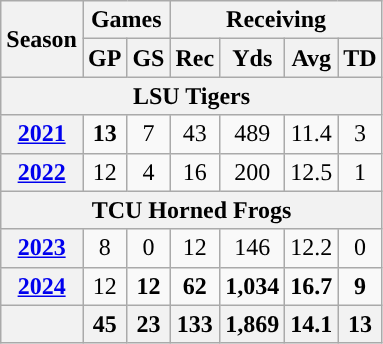<table class="wikitable" style="text-align:center;">
<tr>
<th rowspan="2">Season</th>
<th colspan="2">Games</th>
<th colspan="4">Receiving</th>
</tr>
<tr>
<th>GP</th>
<th>GS</th>
<th>Rec</th>
<th>Yds</th>
<th>Avg</th>
<th>TD</th>
</tr>
<tr>
<th colspan="16">LSU Tigers</th>
</tr>
<tr>
<th><a href='#'>2021</a></th>
<td><strong>13</strong></td>
<td>7</td>
<td>43</td>
<td>489</td>
<td>11.4</td>
<td>3</td>
</tr>
<tr>
<th><a href='#'>2022</a></th>
<td>12</td>
<td>4</td>
<td>16</td>
<td>200</td>
<td>12.5</td>
<td>1</td>
</tr>
<tr>
<th colspan="16">TCU Horned Frogs</th>
</tr>
<tr>
<th><a href='#'>2023</a></th>
<td>8</td>
<td>0</td>
<td>12</td>
<td>146</td>
<td>12.2</td>
<td>0</td>
</tr>
<tr>
<th><a href='#'>2024</a></th>
<td>12</td>
<td><strong>12</strong></td>
<td><strong>62</strong></td>
<td><strong>1,034</strong></td>
<td><strong>16.7</strong></td>
<td><strong>9</strong></td>
</tr>
<tr>
<th></th>
<th>45</th>
<th>23</th>
<th>133</th>
<th>1,869</th>
<th>14.1</th>
<th>13</th>
</tr>
</table>
